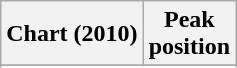<table class="wikitable plainrowheaders sortable" style="text-align:center;">
<tr>
<th scope="col">Chart (2010)</th>
<th scope="col">Peak<br>position</th>
</tr>
<tr>
</tr>
<tr>
</tr>
</table>
